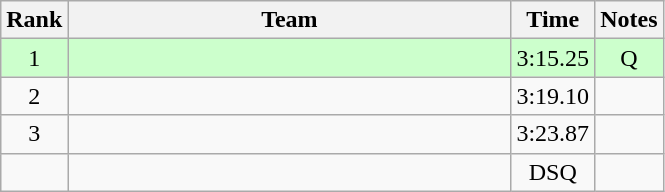<table class="wikitable" style="text-align:center">
<tr>
<th>Rank</th>
<th Style="width:18em">Team</th>
<th>Time</th>
<th>Notes</th>
</tr>
<tr style="background:#cfc">
<td>1</td>
<td style="text-align:left"></td>
<td>3:15.25</td>
<td>Q</td>
</tr>
<tr>
<td>2</td>
<td style="text-align:left"></td>
<td>3:19.10</td>
<td></td>
</tr>
<tr>
<td>3</td>
<td style="text-align:left"></td>
<td>3:23.87</td>
<td></td>
</tr>
<tr>
<td></td>
<td style="text-align:left"></td>
<td>DSQ</td>
<td></td>
</tr>
</table>
